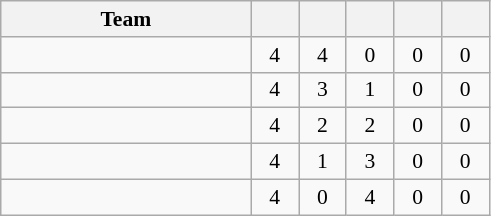<table class="wikitable" style="text-align: center; font-size:90% ">
<tr>
<th width=160>Team</th>
<th width=25></th>
<th width=25></th>
<th width=25></th>
<th width=25></th>
<th width=25></th>
</tr>
<tr>
<td align=left></td>
<td>4</td>
<td>4</td>
<td>0</td>
<td>0</td>
<td>0</td>
</tr>
<tr>
<td align=left></td>
<td>4</td>
<td>3</td>
<td>1</td>
<td>0</td>
<td>0</td>
</tr>
<tr>
<td align=left></td>
<td>4</td>
<td>2</td>
<td>2</td>
<td>0</td>
<td>0</td>
</tr>
<tr>
<td align=left></td>
<td>4</td>
<td>1</td>
<td>3</td>
<td>0</td>
<td>0</td>
</tr>
<tr>
<td align=left></td>
<td>4</td>
<td>0</td>
<td>4</td>
<td>0</td>
<td>0</td>
</tr>
</table>
